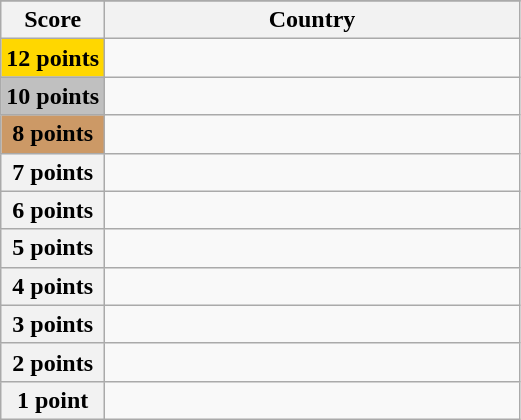<table class="wikitable">
<tr>
</tr>
<tr>
<th scope="col" width="20%">Score</th>
<th scope="col">Country</th>
</tr>
<tr>
<th scope="row" style="background:gold">12 points</th>
<td></td>
</tr>
<tr>
<th scope="row" style="background:silver">10 points</th>
<td></td>
</tr>
<tr>
<th scope="row" style="background:#CC9966">8 points</th>
<td></td>
</tr>
<tr>
<th scope="row">7 points</th>
<td></td>
</tr>
<tr>
<th scope="row">6 points</th>
<td></td>
</tr>
<tr>
<th scope="row">5 points</th>
<td></td>
</tr>
<tr>
<th scope="row">4 points</th>
<td></td>
</tr>
<tr>
<th scope="row">3 points</th>
<td></td>
</tr>
<tr>
<th scope="row">2 points</th>
<td></td>
</tr>
<tr>
<th scope="row">1 point</th>
<td></td>
</tr>
</table>
